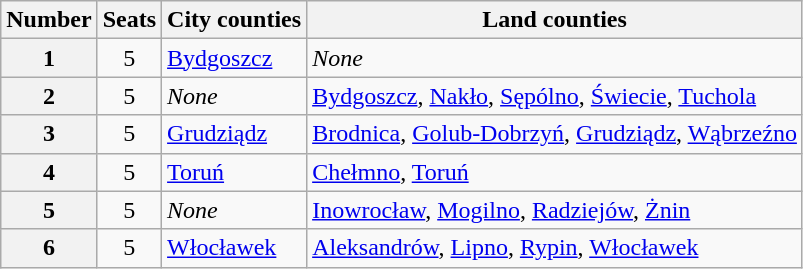<table class=wikitable>
<tr>
<th>Number</th>
<th>Seats</th>
<th>City counties</th>
<th>Land counties</th>
</tr>
<tr>
<th>1</th>
<td align=center>5</td>
<td><a href='#'>Bydgoszcz</a></td>
<td><em>None</em></td>
</tr>
<tr>
<th>2</th>
<td align=center>5</td>
<td><em>None</em></td>
<td><a href='#'>Bydgoszcz</a>, <a href='#'>Nakło</a>, <a href='#'>Sępólno</a>, <a href='#'>Świecie</a>, <a href='#'>Tuchola</a></td>
</tr>
<tr>
<th>3</th>
<td align=center>5</td>
<td><a href='#'>Grudziądz</a></td>
<td><a href='#'>Brodnica</a>, <a href='#'>Golub-Dobrzyń</a>, <a href='#'>Grudziądz</a>, <a href='#'>Wąbrzeźno</a></td>
</tr>
<tr>
<th>4</th>
<td align=center>5</td>
<td><a href='#'>Toruń</a></td>
<td><a href='#'>Chełmno</a>, <a href='#'>Toruń</a></td>
</tr>
<tr>
<th>5</th>
<td align=center>5</td>
<td><em>None</em></td>
<td><a href='#'>Inowrocław</a>, <a href='#'>Mogilno</a>, <a href='#'>Radziejów</a>, <a href='#'>Żnin</a></td>
</tr>
<tr>
<th>6</th>
<td align=center>5</td>
<td><a href='#'>Włocławek</a></td>
<td><a href='#'>Aleksandrów</a>, <a href='#'>Lipno</a>, <a href='#'>Rypin</a>, <a href='#'>Włocławek</a></td>
</tr>
</table>
